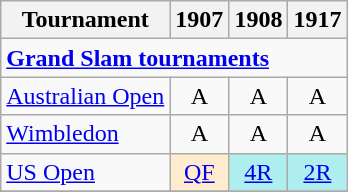<table class=wikitable style=text-align:center>
<tr>
<th>Tournament</th>
<th>1907</th>
<th>1908</th>
<th>1917</th>
</tr>
<tr>
<td colspan=10 align=left><strong><a href='#'>Grand Slam tournaments</a></strong></td>
</tr>
<tr>
<td align=left><a href='#'>Australian Open</a></td>
<td>A</td>
<td>A</td>
<td>A</td>
</tr>
<tr>
<td align=left><a href='#'>Wimbledon</a></td>
<td>A</td>
<td>A</td>
<td>A</td>
</tr>
<tr>
<td align=left><a href='#'>US Open</a></td>
<td bgcolor=ffebcd><a href='#'>QF</a></td>
<td bgcolor=afeeee><a href='#'>4R</a></td>
<td bgcolor=afeeee><a href='#'>2R</a></td>
</tr>
<tr>
</tr>
</table>
